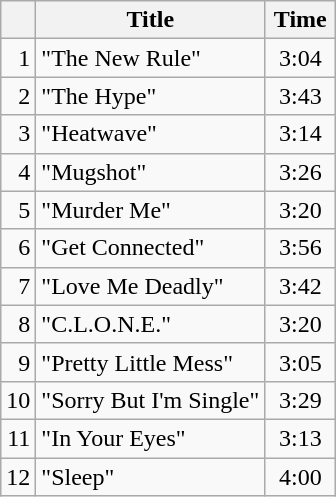<table class="wikitable">
<tr>
<th align="center"></th>
<th align="center">Title</th>
<th width="40" align="center">Time</th>
</tr>
<tr>
<td align="right">1</td>
<td>"The New Rule"</td>
<td align="center">3:04</td>
</tr>
<tr>
<td align="right">2</td>
<td>"The Hype"</td>
<td align="center">3:43</td>
</tr>
<tr>
<td align="right">3</td>
<td>"Heatwave"</td>
<td align="center">3:14</td>
</tr>
<tr>
<td align="right">4</td>
<td>"Mugshot"</td>
<td align="center">3:26</td>
</tr>
<tr>
<td align="right">5</td>
<td>"Murder Me"</td>
<td align="center">3:20</td>
</tr>
<tr>
<td align="right">6</td>
<td>"Get Connected"</td>
<td align="center">3:56</td>
</tr>
<tr>
<td align="right">7</td>
<td>"Love Me Deadly"</td>
<td align="center">3:42</td>
</tr>
<tr>
<td align="right">8</td>
<td>"C.L.O.N.E."</td>
<td align="center">3:20</td>
</tr>
<tr>
<td align="right">9</td>
<td>"Pretty Little Mess"</td>
<td align="center">3:05</td>
</tr>
<tr>
<td align="right">10</td>
<td>"Sorry But I'm Single"</td>
<td align="center">3:29</td>
</tr>
<tr>
<td align="right">11</td>
<td>"In Your Eyes"</td>
<td align="center">3:13</td>
</tr>
<tr>
<td align="right">12</td>
<td>"Sleep"</td>
<td align="center">4:00</td>
</tr>
</table>
